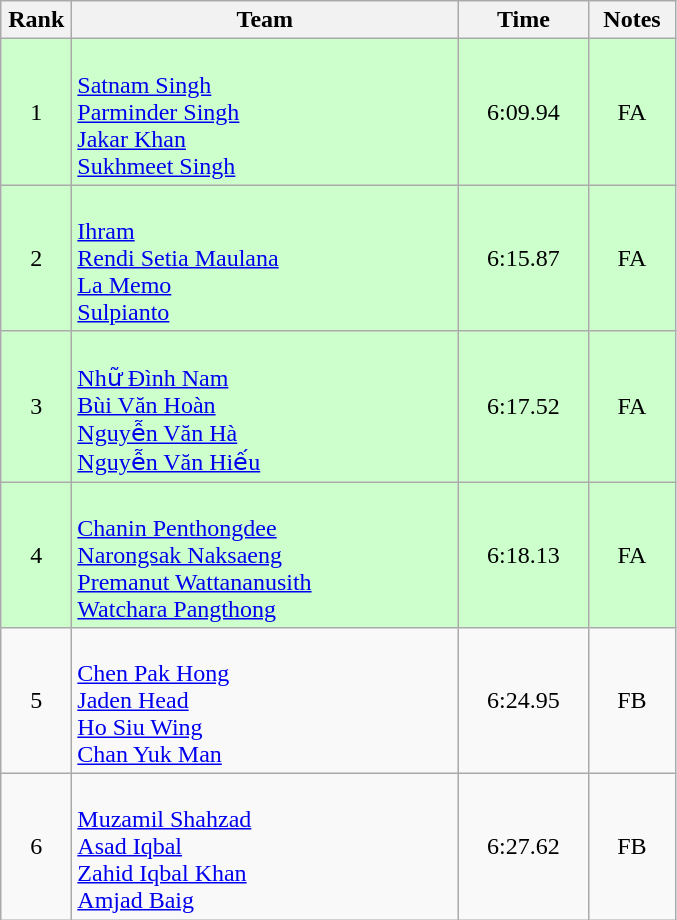<table class=wikitable style="text-align:center">
<tr>
<th width=40>Rank</th>
<th width=250>Team</th>
<th width=80>Time</th>
<th width=50>Notes</th>
</tr>
<tr bgcolor="ccffcc">
<td>1</td>
<td align="left"><br><a href='#'>Satnam Singh</a><br><a href='#'>Parminder Singh</a><br><a href='#'>Jakar Khan</a><br><a href='#'>Sukhmeet Singh</a></td>
<td>6:09.94</td>
<td>FA</td>
</tr>
<tr bgcolor="ccffcc">
<td>2</td>
<td align="left"><br><a href='#'>Ihram</a><br><a href='#'>Rendi Setia Maulana</a><br><a href='#'>La Memo</a><br><a href='#'>Sulpianto</a></td>
<td>6:15.87</td>
<td>FA</td>
</tr>
<tr bgcolor="ccffcc">
<td>3</td>
<td align="left"><br><a href='#'>Nhữ Đình Nam</a><br><a href='#'>Bùi Văn Hoàn</a><br><a href='#'>Nguyễn Văn Hà</a><br><a href='#'>Nguyễn Văn Hiếu</a></td>
<td>6:17.52</td>
<td>FA</td>
</tr>
<tr bgcolor="ccffcc">
<td>4</td>
<td align="left"><br><a href='#'>Chanin Penthongdee</a><br><a href='#'>Narongsak Naksaeng</a><br><a href='#'>Premanut Wattananusith</a><br><a href='#'>Watchara Pangthong</a></td>
<td>6:18.13</td>
<td>FA</td>
</tr>
<tr>
<td>5</td>
<td align="left"><br><a href='#'>Chen Pak Hong</a><br><a href='#'>Jaden Head</a><br><a href='#'>Ho Siu Wing</a><br><a href='#'>Chan Yuk Man</a></td>
<td>6:24.95</td>
<td>FB</td>
</tr>
<tr>
<td>6</td>
<td align="left"><br><a href='#'>Muzamil Shahzad</a><br><a href='#'>Asad Iqbal</a><br><a href='#'>Zahid Iqbal Khan</a><br><a href='#'>Amjad Baig</a></td>
<td>6:27.62</td>
<td>FB</td>
</tr>
</table>
